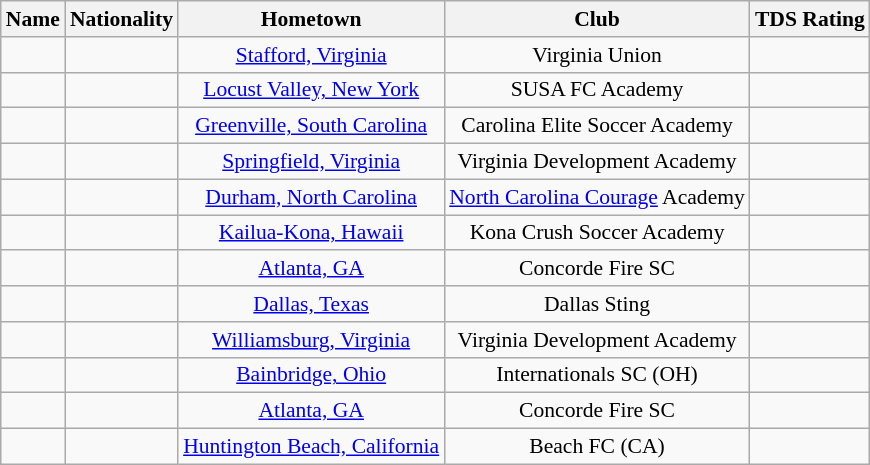<table class="wikitable" style="font-size:90%; text-align: center;" border="1">
<tr>
<th>Name</th>
<th>Nationality</th>
<th>Hometown</th>
<th>Club</th>
<th>TDS Rating</th>
</tr>
<tr>
<td></td>
<td></td>
<td><a href='#'>Stafford, Virginia</a></td>
<td>Virginia Union</td>
<td></td>
</tr>
<tr>
<td></td>
<td></td>
<td><a href='#'>Locust Valley, New York</a></td>
<td>SUSA FC Academy</td>
<td></td>
</tr>
<tr>
<td></td>
<td></td>
<td><a href='#'>Greenville, South Carolina</a></td>
<td>Carolina Elite Soccer Academy</td>
<td></td>
</tr>
<tr>
<td></td>
<td></td>
<td><a href='#'>Springfield, Virginia</a></td>
<td>Virginia Development Academy</td>
<td></td>
</tr>
<tr>
<td></td>
<td></td>
<td><a href='#'>Durham, North Carolina</a></td>
<td><a href='#'>North Carolina Courage</a> Academy</td>
<td></td>
</tr>
<tr>
<td></td>
<td></td>
<td><a href='#'>Kailua-Kona, Hawaii</a></td>
<td>Kona Crush Soccer Academy</td>
<td></td>
</tr>
<tr>
<td></td>
<td></td>
<td><a href='#'>Atlanta, GA</a></td>
<td>Concorde Fire SC</td>
<td></td>
</tr>
<tr>
<td></td>
<td></td>
<td><a href='#'>Dallas, Texas</a></td>
<td>Dallas Sting</td>
<td></td>
</tr>
<tr>
<td></td>
<td></td>
<td><a href='#'>Williamsburg, Virginia</a></td>
<td>Virginia Development Academy</td>
<td></td>
</tr>
<tr>
<td></td>
<td></td>
<td><a href='#'>Bainbridge, Ohio</a></td>
<td>Internationals SC (OH)</td>
<td></td>
</tr>
<tr>
<td></td>
<td></td>
<td><a href='#'>Atlanta, GA</a></td>
<td>Concorde Fire SC</td>
<td></td>
</tr>
<tr>
<td></td>
<td></td>
<td><a href='#'>Huntington Beach, California</a></td>
<td>Beach FC (CA)</td>
<td></td>
</tr>
</table>
